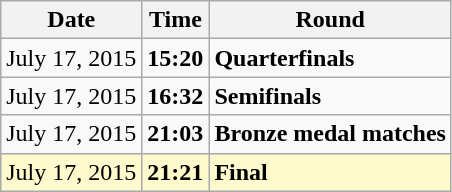<table class="wikitable">
<tr>
<th>Date</th>
<th>Time</th>
<th>Round</th>
</tr>
<tr>
<td>July 17, 2015</td>
<td><strong>15:20</strong></td>
<td><strong>Quarterfinals</strong></td>
</tr>
<tr>
<td>July 17, 2015</td>
<td><strong>16:32</strong></td>
<td><strong>Semifinals</strong></td>
</tr>
<tr>
<td>July 17, 2015</td>
<td><strong>21:03</strong></td>
<td><strong>Bronze medal matches</strong></td>
</tr>
<tr style=background:lemonchiffon>
<td>July 17, 2015</td>
<td><strong>21:21</strong></td>
<td><strong>Final</strong></td>
</tr>
</table>
